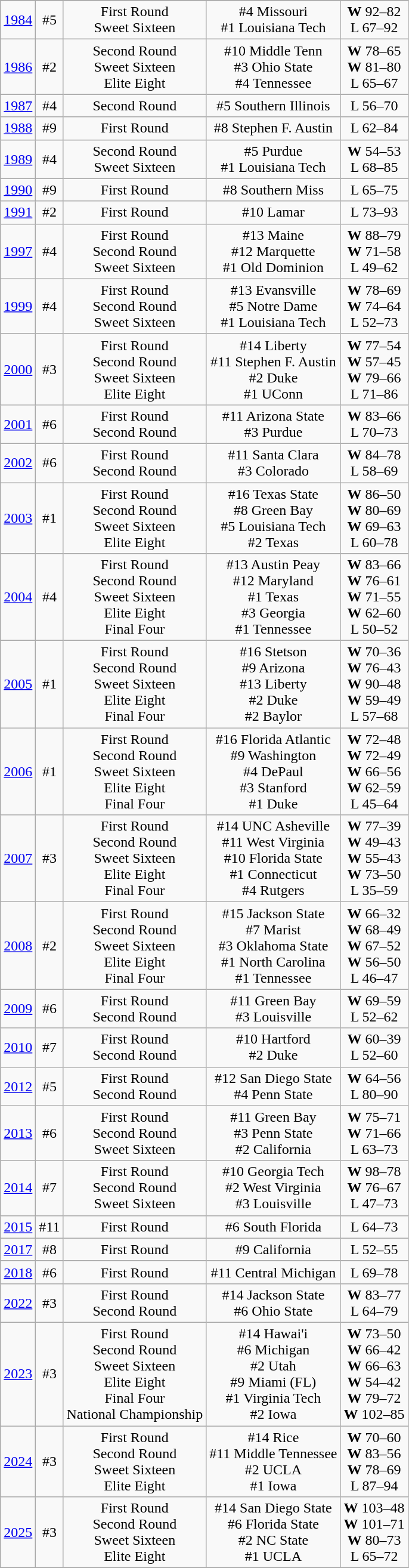<table class="wikitable" style="text-align:center">
<tr>
</tr>
<tr>
<td rowspan=1><a href='#'>1984</a></td>
<td>#5</td>
<td>First Round<br>Sweet Sixteen</td>
<td>#4 Missouri<br>#1 Louisiana Tech</td>
<td><strong>W</strong> 92–82<br>L 67–92</td>
</tr>
<tr style="text-align:center;">
<td rowspan=1><a href='#'>1986</a></td>
<td>#2</td>
<td>Second Round<br>Sweet Sixteen<br>Elite Eight</td>
<td>#10 Middle Tenn<br>#3 Ohio State<br>#4 Tennessee</td>
<td><strong>W</strong> 78–65<br><strong>W</strong> 81–80<br>L 65–67</td>
</tr>
<tr style="text-align:center;">
<td rowspan=1><a href='#'>1987</a></td>
<td>#4</td>
<td>Second Round</td>
<td>#5 Southern Illinois</td>
<td>L 56–70</td>
</tr>
<tr style="text-align:center;">
<td rowspan=1><a href='#'>1988</a></td>
<td>#9</td>
<td>First Round</td>
<td>#8 Stephen F. Austin</td>
<td>L 62–84</td>
</tr>
<tr style="text-align:center;">
<td rowspan=1><a href='#'>1989</a></td>
<td>#4</td>
<td>Second Round<br>Sweet Sixteen</td>
<td>#5 Purdue<br>#1 Louisiana Tech</td>
<td><strong>W</strong> 54–53<br>L 68–85</td>
</tr>
<tr style="text-align:center;">
<td rowspan=1><a href='#'>1990</a></td>
<td>#9</td>
<td>First Round</td>
<td>#8 Southern Miss</td>
<td>L 65–75</td>
</tr>
<tr style="text-align:center;">
<td rowspan=1><a href='#'>1991</a></td>
<td>#2</td>
<td>First Round</td>
<td>#10 Lamar</td>
<td>L 73–93</td>
</tr>
<tr style="text-align:center;">
<td rowspan=1><a href='#'>1997</a></td>
<td>#4</td>
<td>First Round<br>Second Round<br>Sweet Sixteen</td>
<td>#13 Maine<br>#12 Marquette<br>#1 Old Dominion</td>
<td><strong>W</strong> 88–79<br><strong>W</strong> 71–58<br>L 49–62</td>
</tr>
<tr style="text-align:center;">
<td rowspan=1><a href='#'>1999</a></td>
<td>#4</td>
<td>First Round<br>Second Round<br>Sweet Sixteen</td>
<td>#13 Evansville<br>#5 Notre Dame<br>#1 Louisiana Tech</td>
<td><strong>W</strong> 78–69<br><strong>W</strong> 74–64<br>L 52–73</td>
</tr>
<tr style="text-align:center;">
<td rowspan=1><a href='#'>2000</a></td>
<td>#3</td>
<td>First Round<br>Second Round<br>Sweet Sixteen<br>Elite Eight</td>
<td>#14 Liberty<br>#11 Stephen F. Austin<br>#2 Duke<br>#1 UConn</td>
<td><strong>W</strong> 77–54<br><strong>W</strong> 57–45<br><strong>W</strong> 79–66<br>L 71–86</td>
</tr>
<tr style="text-align:center;">
<td rowspan=1><a href='#'>2001</a></td>
<td>#6</td>
<td>First Round<br>Second Round</td>
<td>#11 Arizona State<br>#3 Purdue</td>
<td><strong>W</strong> 83–66<br>L 70–73</td>
</tr>
<tr style="text-align:center;">
<td rowspan=1><a href='#'>2002</a></td>
<td>#6</td>
<td>First Round<br>Second Round</td>
<td>#11 Santa Clara<br>#3 Colorado</td>
<td><strong>W</strong> 84–78<br>L 58–69</td>
</tr>
<tr style="text-align:center;">
<td rowspan=1><a href='#'>2003</a></td>
<td>#1</td>
<td>First Round<br>Second Round<br>Sweet Sixteen<br>Elite Eight</td>
<td>#16 Texas State<br>#8 Green Bay<br>#5 Louisiana Tech<br>#2 Texas</td>
<td><strong>W</strong> 86–50<br><strong>W</strong> 80–69<br><strong>W</strong> 69–63<br>L 60–78</td>
</tr>
<tr style="text-align:center;">
<td rowspan=1><a href='#'>2004</a></td>
<td>#4</td>
<td>First Round<br>Second Round<br>Sweet Sixteen<br>Elite Eight<br>Final Four</td>
<td>#13 Austin Peay<br>#12 Maryland<br>#1 Texas<br>#3 Georgia<br>#1 Tennessee</td>
<td><strong>W</strong> 83–66<br><strong>W</strong> 76–61<br><strong>W</strong> 71–55<br><strong>W</strong> 62–60<br>L 50–52</td>
</tr>
<tr style="text-align:center;">
<td rowspan=1><a href='#'>2005</a></td>
<td>#1</td>
<td>First Round<br>Second Round<br>Sweet Sixteen<br>Elite Eight<br>Final Four</td>
<td>#16 Stetson<br>#9 Arizona<br>#13 Liberty<br>#2 Duke<br>#2 Baylor</td>
<td><strong>W</strong> 70–36<br><strong>W</strong> 76–43<br><strong>W</strong> 90–48<br><strong>W</strong> 59–49<br>L 57–68</td>
</tr>
<tr style="text-align:center;">
<td rowspan=1><a href='#'>2006</a></td>
<td>#1</td>
<td>First Round<br>Second Round<br>Sweet Sixteen<br>Elite Eight<br>Final Four</td>
<td>#16 Florida Atlantic<br>#9 Washington<br>#4 DePaul<br>#3 Stanford<br>#1 Duke</td>
<td><strong>W</strong> 72–48<br><strong>W</strong> 72–49<br><strong>W</strong> 66–56<br><strong>W</strong> 62–59<br>L 45–64</td>
</tr>
<tr style="text-align:center;">
<td rowspan=1><a href='#'>2007</a></td>
<td>#3</td>
<td>First Round<br>Second Round<br>Sweet Sixteen<br>Elite Eight<br>Final Four</td>
<td>#14 UNC Asheville<br>#11 West Virginia<br>#10 Florida State<br>#1 Connecticut<br>#4 Rutgers</td>
<td><strong>W</strong> 77–39<br><strong>W</strong> 49–43<br><strong>W</strong> 55–43<br><strong>W</strong> 73–50<br>L 35–59</td>
</tr>
<tr style="text-align:center;">
<td rowspan=1><a href='#'>2008</a></td>
<td>#2</td>
<td>First Round<br>Second Round<br>Sweet Sixteen<br>Elite Eight<br>Final Four</td>
<td>#15 Jackson State<br>#7 Marist<br>#3 Oklahoma State<br>#1 North Carolina<br>#1 Tennessee</td>
<td><strong>W</strong> 66–32<br><strong>W</strong> 68–49<br><strong>W</strong> 67–52<br><strong>W</strong> 56–50<br>L 46–47</td>
</tr>
<tr style="text-align:center;">
<td rowspan=1><a href='#'>2009</a></td>
<td>#6</td>
<td>First Round<br>Second Round</td>
<td>#11 Green Bay<br>#3 Louisville</td>
<td><strong>W</strong> 69–59<br>L 52–62</td>
</tr>
<tr style="text-align:center;">
<td rowspan=1><a href='#'>2010</a></td>
<td>#7</td>
<td>First Round<br>Second Round</td>
<td>#10 Hartford<br>#2 Duke</td>
<td><strong>W</strong> 60–39<br>L 52–60</td>
</tr>
<tr style="text-align:center;">
<td rowspan=1><a href='#'>2012</a></td>
<td>#5</td>
<td>First Round<br>Second Round</td>
<td>#12 San Diego State<br>#4 Penn State</td>
<td><strong>W</strong> 64–56<br>L 80–90</td>
</tr>
<tr style="text-align:center;">
<td rowspan=1><a href='#'>2013</a></td>
<td>#6</td>
<td>First Round<br>Second Round<br>Sweet Sixteen</td>
<td>#11 Green Bay<br>#3 Penn State<br>#2 California</td>
<td><strong>W</strong> 75–71<br><strong>W</strong> 71–66<br>L 63–73</td>
</tr>
<tr style="text-align:center;">
<td rowspan=1><a href='#'>2014</a></td>
<td>#7</td>
<td>First Round<br>Second Round<br>Sweet Sixteen</td>
<td>#10 Georgia Tech<br>#2 West Virginia<br>#3 Louisville</td>
<td><strong>W</strong> 98–78<br><strong>W</strong> 76–67<br>L 47–73</td>
</tr>
<tr style="text-align:center;">
<td rowspan=1><a href='#'>2015</a></td>
<td>#11</td>
<td>First Round</td>
<td>#6 South Florida</td>
<td>L 64–73</td>
</tr>
<tr style="text-align:center;">
<td rowspan=1><a href='#'>2017</a></td>
<td>#8</td>
<td>First Round</td>
<td>#9 California</td>
<td>L 52–55</td>
</tr>
<tr style="text-align:center;">
<td rowspan=1><a href='#'>2018</a></td>
<td>#6</td>
<td>First Round</td>
<td>#11 Central Michigan</td>
<td>L 69–78</td>
</tr>
<tr style="text-align:center;">
<td rowspan=1><a href='#'>2022</a></td>
<td>#3</td>
<td>First Round<br>Second Round</td>
<td>#14 Jackson State<br>#6 Ohio State</td>
<td><strong>W</strong> 83–77<br>L 64–79</td>
</tr>
<tr style="text-align:center;">
<td rowspan=1><a href='#'>2023</a></td>
<td>#3</td>
<td>First Round<br>Second Round<br>Sweet Sixteen<br>Elite Eight<br>Final Four<br>National Championship</td>
<td>#14 Hawai'i<br>#6 Michigan<br>#2 Utah<br>#9 Miami (FL)<br>#1 Virginia Tech<br>#2 Iowa</td>
<td><strong>W</strong> 73–50<br><strong>W</strong> 66–42<br><strong>W</strong> 66–63<br><strong>W</strong> 54–42<br><strong>W</strong> 79–72<br><strong>W</strong> 102–85</td>
</tr>
<tr style="text-align:center;">
<td rowspan=1><a href='#'>2024</a></td>
<td>#3</td>
<td>First Round<br>Second Round<br>Sweet Sixteen<br>Elite Eight</td>
<td>#14 Rice<br>#11 Middle Tennessee<br>#2 UCLA<br>#1 Iowa</td>
<td><strong>W</strong> 70–60<br><strong>W</strong> 83–56<br><strong>W</strong> 78–69<br>L 87–94</td>
</tr>
<tr style="text-align:center;">
<td rowspan=1><a href='#'>2025</a></td>
<td>#3</td>
<td>First Round<br>Second Round<br>Sweet Sixteen<br>Elite Eight</td>
<td>#14 San Diego State<br>#6 Florida State<br>#2 NC State<br>#1 UCLA</td>
<td><strong>W</strong> 103–48<br><strong>W</strong> 101–71<br><strong>W</strong> 80–73<br>L 65–72</td>
</tr>
<tr style="text-align:center;">
</tr>
</table>
